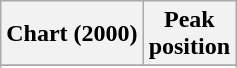<table class="wikitable sortable plainrowheaders" style="text-align:center">
<tr>
<th scope="col">Chart (2000)</th>
<th scope="col">Peak<br>position</th>
</tr>
<tr>
</tr>
<tr>
</tr>
</table>
